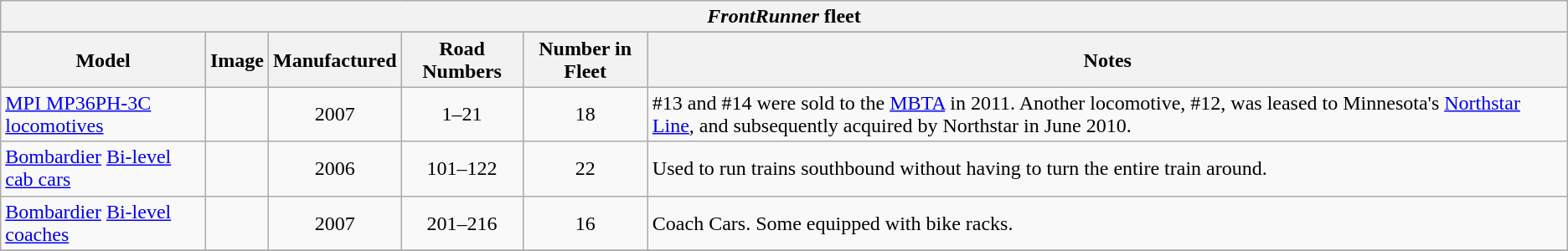<table class="wikitable" border="1">
<tr>
<th colspan=6 align=center><em>FrontRunner</em> fleet</th>
</tr>
<tr>
</tr>
<tr>
<th>Model</th>
<th>Image</th>
<th>Manufactured</th>
<th>Road Numbers</th>
<th>Number in Fleet</th>
<th>Notes</th>
</tr>
<tr>
<td><a href='#'>MPI MP36PH-3C</a> <a href='#'>locomotives</a></td>
<td></td>
<td align="center">2007</td>
<td align="center">1–21</td>
<td align="center">18</td>
<td>#13 and #14 were sold to the <a href='#'>MBTA</a> in 2011. Another locomotive, #12, was leased to Minnesota's <a href='#'>Northstar Line</a>, and subsequently acquired by Northstar in June 2010.</td>
</tr>
<tr>
<td><a href='#'>Bombardier</a> <a href='#'>Bi-level</a> <a href='#'>cab cars</a></td>
<td></td>
<td align="center">2006</td>
<td align="center">101–122</td>
<td align="center">22</td>
<td>Used to run trains southbound without having to turn the entire train around.</td>
</tr>
<tr>
<td><a href='#'>Bombardier</a> <a href='#'>Bi-level</a> <a href='#'>coaches</a></td>
<td></td>
<td align="center">2007</td>
<td align="center">201–216</td>
<td align="center">16</td>
<td>Coach Cars. Some equipped with bike racks.</td>
</tr>
<tr>
</tr>
</table>
